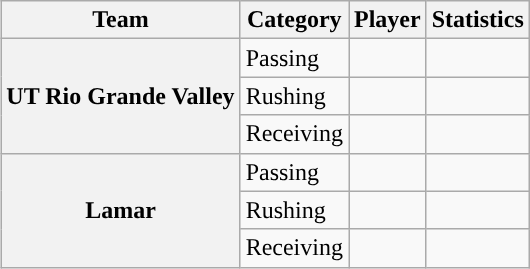<table class="wikitable" style="float:right">
<tr>
<th>Team</th>
<th>Category</th>
<th>Player</th>
<th>Statistics</th>
</tr>
<tr>
<th rowspan=3>UT Rio Grande Valley</th>
<td>Passing</td>
<td></td>
<td></td>
</tr>
<tr>
<td>Rushing</td>
<td></td>
<td></td>
</tr>
<tr>
<td>Receiving</td>
<td></td>
<td></td>
</tr>
<tr>
<th rowspan=3>Lamar</th>
<td>Passing</td>
<td></td>
<td></td>
</tr>
<tr>
<td>Rushing</td>
<td></td>
<td></td>
</tr>
<tr>
<td>Receiving</td>
<td></td>
<td></td>
</tr>
</table>
